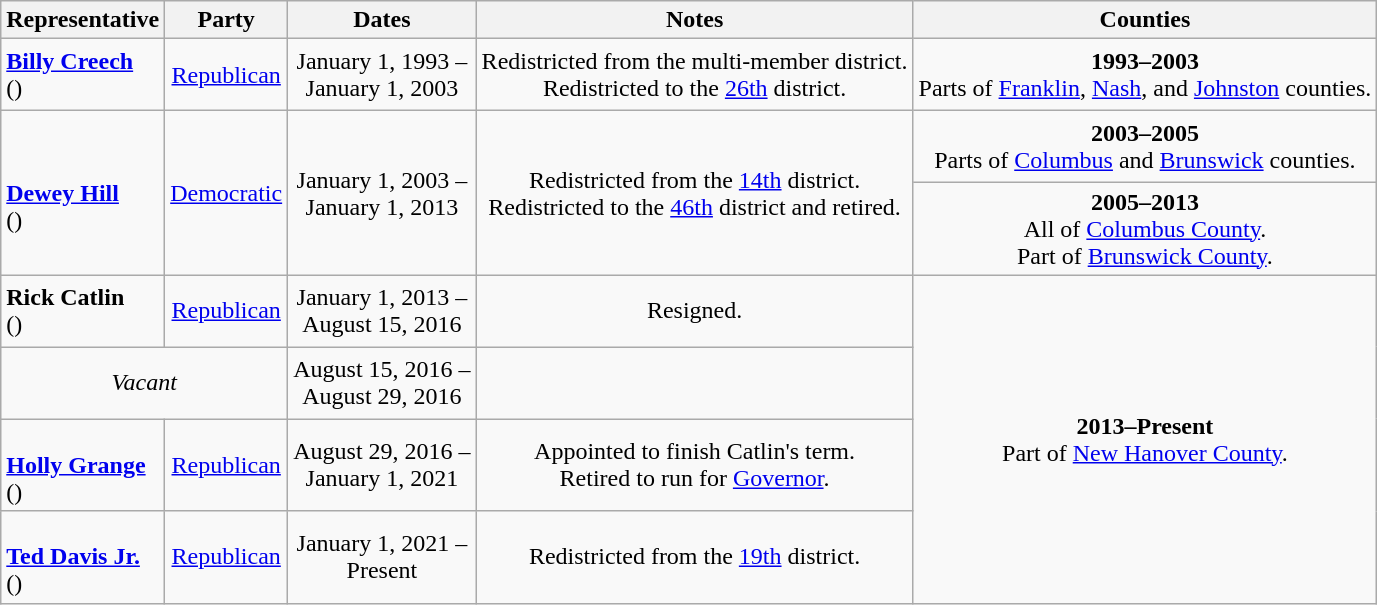<table class=wikitable style="text-align:center">
<tr>
<th>Representative</th>
<th>Party</th>
<th>Dates</th>
<th>Notes</th>
<th>Counties</th>
</tr>
<tr style="height:3em">
<td align=left><strong><a href='#'>Billy Creech</a></strong><br>()</td>
<td><a href='#'>Republican</a></td>
<td nowrap>January 1, 1993 – <br> January 1, 2003</td>
<td>Redistricted from the multi-member district. <br> Redistricted to the <a href='#'>26th</a> district.</td>
<td><strong>1993–2003</strong> <br> Parts of <a href='#'>Franklin</a>, <a href='#'>Nash</a>, and <a href='#'>Johnston</a> counties.</td>
</tr>
<tr style="height:3em">
<td rowspan=2 align=left><br><strong><a href='#'>Dewey Hill</a></strong><br>()</td>
<td rowspan=2 ><a href='#'>Democratic</a></td>
<td rowspan=2 nowrap>January 1, 2003 – <br> January 1, 2013</td>
<td rowspan=2>Redistricted from the <a href='#'>14th</a> district. <br> Redistricted to the <a href='#'>46th</a> district and retired.</td>
<td><strong>2003–2005</strong> <br> Parts of <a href='#'>Columbus</a> and <a href='#'>Brunswick</a> counties.</td>
</tr>
<tr style="height:3em">
<td><strong>2005–2013</strong> <br> All of <a href='#'>Columbus County</a>. <br> Part of <a href='#'>Brunswick County</a>.</td>
</tr>
<tr style="height:3em">
<td align=left><strong>Rick Catlin</strong><br>()</td>
<td><a href='#'>Republican</a></td>
<td nowrap>January 1, 2013 – <br> August 15, 2016</td>
<td>Resigned.</td>
<td rowspan=4><strong>2013–Present</strong> <br> Part of <a href='#'>New Hanover County</a>.</td>
</tr>
<tr style="height:3em">
<td colspan=2><em>Vacant</em></td>
<td nowrap>August 15, 2016 – <br> August 29, 2016</td>
<td></td>
</tr>
<tr style="height:3em">
<td align=left><br><strong><a href='#'>Holly Grange</a></strong><br>()</td>
<td><a href='#'>Republican</a></td>
<td nowrap>August 29, 2016 – <br> January 1, 2021</td>
<td>Appointed to finish Catlin's term. <br> Retired to run for <a href='#'>Governor</a>.</td>
</tr>
<tr style="height:3em">
<td align=left><br><strong><a href='#'>Ted Davis Jr.</a></strong><br>()</td>
<td><a href='#'>Republican</a></td>
<td nowrap>January 1, 2021 – <br> Present</td>
<td>Redistricted from the <a href='#'>19th</a> district.</td>
</tr>
</table>
